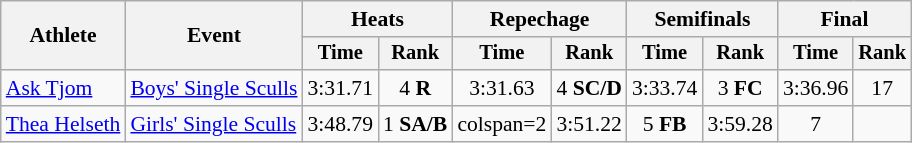<table class="wikitable" style="font-size:90%">
<tr>
<th rowspan="2">Athlete</th>
<th rowspan="2">Event</th>
<th colspan="2">Heats</th>
<th colspan="2">Repechage</th>
<th colspan="2">Semifinals</th>
<th colspan="2">Final</th>
</tr>
<tr style="font-size:95%">
<th>Time</th>
<th>Rank</th>
<th>Time</th>
<th>Rank</th>
<th>Time</th>
<th>Rank</th>
<th>Time</th>
<th>Rank</th>
</tr>
<tr align=center>
<td align=left><a href='#'>Ask Tjom</a></td>
<td align=left><a href='#'>Boys' Single Sculls</a></td>
<td>3:31.71</td>
<td>4 <strong>R</strong></td>
<td>3:31.63</td>
<td>4 <strong>SC/D</strong></td>
<td>3:33.74</td>
<td>3 <strong>FC</strong></td>
<td>3:36.96</td>
<td>17</td>
</tr>
<tr align=center>
<td align=left><a href='#'>Thea Helseth</a></td>
<td align=left><a href='#'>Girls' Single Sculls</a></td>
<td>3:48.79</td>
<td>1 <strong>SA/B</strong></td>
<td>colspan=2 </td>
<td>3:51.22</td>
<td>5 <strong>FB</strong></td>
<td>3:59.28</td>
<td>7</td>
</tr>
</table>
